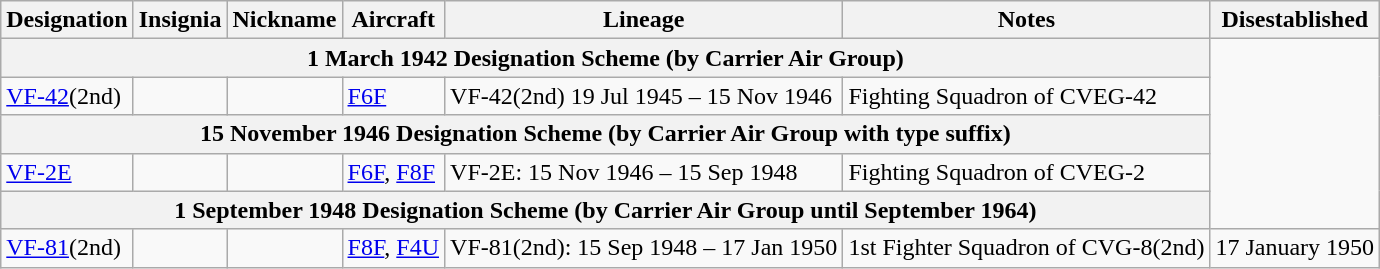<table class="wikitable">
<tr>
<th>Designation</th>
<th>Insignia</th>
<th>Nickname</th>
<th>Aircraft</th>
<th>Lineage</th>
<th>Notes</th>
<th>Disestablished</th>
</tr>
<tr>
<th colspan=6>1 March 1942 Designation Scheme (by Carrier Air Group)</th>
</tr>
<tr>
<td><a href='#'>VF-42</a>(2nd)</td>
<td></td>
<td></td>
<td><a href='#'>F6F</a></td>
<td>VF-42(2nd) 19 Jul 1945 – 15 Nov 1946</td>
<td>Fighting Squadron of CVEG-42</td>
</tr>
<tr>
<th colspan=6>15 November 1946 Designation Scheme (by Carrier Air Group with type suffix)</th>
</tr>
<tr>
<td><a href='#'>VF-2E</a></td>
<td></td>
<td></td>
<td><a href='#'>F6F</a>, <a href='#'>F8F</a></td>
<td>VF-2E: 15 Nov 1946 – 15 Sep 1948</td>
<td>Fighting Squadron of CVEG-2</td>
</tr>
<tr>
<th colspan=6>1 September 1948 Designation Scheme (by Carrier Air Group until September 1964)</th>
</tr>
<tr>
<td><a href='#'>VF-81</a>(2nd)</td>
<td></td>
<td></td>
<td><a href='#'>F8F</a>, <a href='#'>F4U</a></td>
<td style="white-space: nowrap;">VF-81(2nd): 15 Sep 1948 – 17 Jan 1950</td>
<td>1st Fighter Squadron of CVG-8(2nd)</td>
<td>17 January 1950</td>
</tr>
</table>
